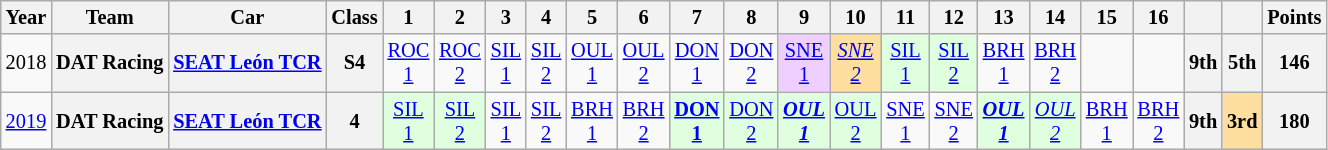<table class="wikitable" style="text-align:center; font-size:85%">
<tr>
<th>Year</th>
<th>Team</th>
<th>Car</th>
<th>Class</th>
<th>1</th>
<th>2</th>
<th>3</th>
<th>4</th>
<th>5</th>
<th>6</th>
<th>7</th>
<th>8</th>
<th>9</th>
<th>10</th>
<th>11</th>
<th>12</th>
<th>13</th>
<th>14</th>
<th>15</th>
<th>16</th>
<th></th>
<th></th>
<th>Points</th>
</tr>
<tr>
<td>2018</td>
<th nowrap>DAT Racing</th>
<th nowrap><a href='#'>SEAT León TCR</a></th>
<th align=center><strong><span>S4</span></strong></th>
<td style="background:#;"><a href='#'>ROC<br>1</a></td>
<td style="background:#;"><a href='#'>ROC<br>2</a></td>
<td style="background:#;"><a href='#'>SIL<br>1</a></td>
<td style="background:#;"><a href='#'>SIL<br>2</a></td>
<td style="background:#;"><a href='#'>OUL<br>1</a></td>
<td style="background:#;"><a href='#'>OUL<br>2</a></td>
<td style="background:#;"><a href='#'>DON<br>1</a></td>
<td style="background:#;"><a href='#'>DON<br>2</a></td>
<td style="background:#efcfff;"><a href='#'>SNE<br>1</a><br></td>
<td style="background:#ffdf9f;"><em><a href='#'>SNE<br>2</a></em><br></td>
<td style="background:#dfffdf;"><a href='#'>SIL<br>1</a><br></td>
<td style="background:#dfffdf;"><a href='#'>SIL<br>2</a><br></td>
<td style="background:#;"><a href='#'>BRH<br>1</a></td>
<td style="background:#;"><a href='#'>BRH<br>2</a></td>
<td></td>
<td></td>
<th>9th</th>
<th>5th</th>
<th>146</th>
</tr>
<tr>
<td><a href='#'>2019</a></td>
<th nowrap>DAT Racing</th>
<th nowrap><a href='#'>SEAT León TCR</a></th>
<th align=center><strong><span>4</span></strong></th>
<td style="background:#dfffdf;"><a href='#'>SIL<br>1</a><br></td>
<td style="background:#dfffdf;"><a href='#'>SIL<br>2</a><br></td>
<td style="background:#;"><a href='#'>SIL<br>1</a></td>
<td style="background:#;"><a href='#'>SIL<br>2</a></td>
<td style="background:#;"><a href='#'>BRH<br>1</a></td>
<td style="background:#;"><a href='#'>BRH<br>2</a></td>
<td style="background:#dfffdf;"><strong><a href='#'>DON<br>1</a></strong><br></td>
<td style="background:#dfffdf;"><a href='#'>DON<br>2</a><br></td>
<td style="background:#dfffdf;"><strong><em><a href='#'>OUL<br>1</a></em></strong><br></td>
<td style="background:#dfffdf;"><a href='#'>OUL<br>2</a><br></td>
<td style="background:#;"><a href='#'>SNE<br>1</a></td>
<td style="background:#;"><a href='#'>SNE<br>2</a></td>
<td style="background:#dfffdf;"><strong><em><a href='#'>OUL<br>1</a></em></strong><br></td>
<td style="background:#dfffdf;"><em><a href='#'>OUL<br>2</a></em><br></td>
<td style="background:#;"><a href='#'>BRH<br>1</a></td>
<td style="background:#;"><a href='#'>BRH<br>2</a></td>
<th>9th</th>
<th style="background:#ffdf9f;">3rd</th>
<th>180</th>
</tr>
</table>
